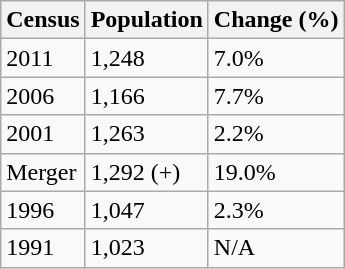<table class="wikitable">
<tr>
<th>Census</th>
<th>Population</th>
<th>Change (%)</th>
</tr>
<tr>
<td>2011</td>
<td>1,248</td>
<td> 7.0%</td>
</tr>
<tr>
<td>2006</td>
<td>1,166</td>
<td> 7.7%</td>
</tr>
<tr>
<td>2001</td>
<td>1,263</td>
<td> 2.2%</td>
</tr>
<tr>
<td>Merger</td>
<td>1,292 (+)</td>
<td> 19.0%</td>
</tr>
<tr>
<td>1996</td>
<td>1,047</td>
<td> 2.3%</td>
</tr>
<tr>
<td>1991</td>
<td>1,023</td>
<td>N/A</td>
</tr>
</table>
